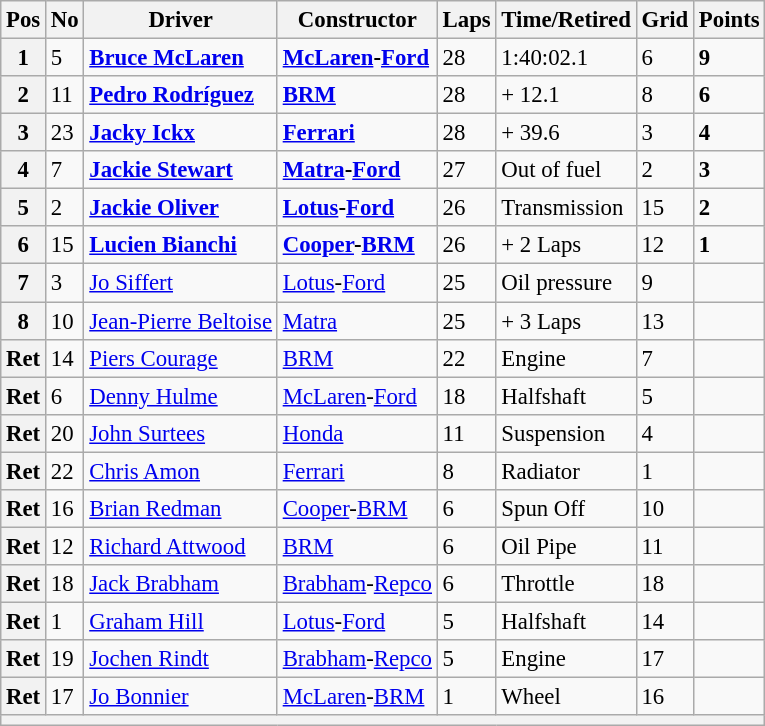<table class="wikitable" style="font-size: 95%;">
<tr>
<th>Pos</th>
<th>No</th>
<th>Driver</th>
<th>Constructor</th>
<th>Laps</th>
<th>Time/Retired</th>
<th>Grid</th>
<th>Points</th>
</tr>
<tr>
<th>1</th>
<td>5</td>
<td> <strong><a href='#'>Bruce McLaren</a></strong></td>
<td><strong><a href='#'>McLaren</a>-<a href='#'>Ford</a></strong></td>
<td>28</td>
<td>1:40:02.1</td>
<td>6</td>
<td><strong>9</strong></td>
</tr>
<tr>
<th>2</th>
<td>11</td>
<td> <strong><a href='#'>Pedro Rodríguez</a></strong></td>
<td><strong><a href='#'>BRM</a></strong></td>
<td>28</td>
<td>+ 12.1</td>
<td>8</td>
<td><strong>6</strong></td>
</tr>
<tr>
<th>3</th>
<td>23</td>
<td> <strong><a href='#'>Jacky Ickx</a></strong></td>
<td><strong><a href='#'>Ferrari</a></strong></td>
<td>28</td>
<td>+ 39.6</td>
<td>3</td>
<td><strong>4</strong></td>
</tr>
<tr>
<th>4</th>
<td>7</td>
<td> <strong><a href='#'>Jackie Stewart</a></strong></td>
<td><strong><a href='#'>Matra</a>-<a href='#'>Ford</a></strong></td>
<td>27</td>
<td>Out of fuel</td>
<td>2</td>
<td><strong>3</strong></td>
</tr>
<tr>
<th>5</th>
<td>2</td>
<td> <strong><a href='#'>Jackie Oliver</a></strong></td>
<td><strong><a href='#'>Lotus</a>-<a href='#'>Ford</a></strong></td>
<td>26</td>
<td>Transmission</td>
<td>15</td>
<td><strong>2</strong></td>
</tr>
<tr>
<th>6</th>
<td>15</td>
<td> <strong><a href='#'>Lucien Bianchi</a></strong></td>
<td><strong><a href='#'>Cooper</a>-<a href='#'>BRM</a></strong></td>
<td>26</td>
<td>+ 2 Laps</td>
<td>12</td>
<td><strong>1</strong></td>
</tr>
<tr>
<th>7</th>
<td>3</td>
<td> <a href='#'>Jo Siffert</a></td>
<td><a href='#'>Lotus</a>-<a href='#'>Ford</a></td>
<td>25</td>
<td>Oil pressure</td>
<td>9</td>
<td> </td>
</tr>
<tr>
<th>8</th>
<td>10</td>
<td> <a href='#'>Jean-Pierre Beltoise</a></td>
<td><a href='#'>Matra</a></td>
<td>25</td>
<td>+ 3 Laps</td>
<td>13</td>
<td> </td>
</tr>
<tr>
<th>Ret</th>
<td>14</td>
<td> <a href='#'>Piers Courage</a></td>
<td><a href='#'>BRM</a></td>
<td>22</td>
<td>Engine</td>
<td>7</td>
<td> </td>
</tr>
<tr>
<th>Ret</th>
<td>6</td>
<td> <a href='#'>Denny Hulme</a></td>
<td><a href='#'>McLaren</a>-<a href='#'>Ford</a></td>
<td>18</td>
<td>Halfshaft</td>
<td>5</td>
<td> </td>
</tr>
<tr>
<th>Ret</th>
<td>20</td>
<td> <a href='#'>John Surtees</a></td>
<td><a href='#'>Honda</a></td>
<td>11</td>
<td>Suspension</td>
<td>4</td>
<td> </td>
</tr>
<tr>
<th>Ret</th>
<td>22</td>
<td> <a href='#'>Chris Amon</a></td>
<td><a href='#'>Ferrari</a></td>
<td>8</td>
<td>Radiator</td>
<td>1</td>
<td> </td>
</tr>
<tr>
<th>Ret</th>
<td>16</td>
<td> <a href='#'>Brian Redman</a></td>
<td><a href='#'>Cooper</a>-<a href='#'>BRM</a></td>
<td>6</td>
<td>Spun Off</td>
<td>10</td>
<td> </td>
</tr>
<tr>
<th>Ret</th>
<td>12</td>
<td> <a href='#'>Richard Attwood</a></td>
<td><a href='#'>BRM</a></td>
<td>6</td>
<td>Oil Pipe</td>
<td>11</td>
<td> </td>
</tr>
<tr>
<th>Ret</th>
<td>18</td>
<td> <a href='#'>Jack Brabham</a></td>
<td><a href='#'>Brabham</a>-<a href='#'>Repco</a></td>
<td>6</td>
<td>Throttle</td>
<td>18</td>
<td> </td>
</tr>
<tr>
<th>Ret</th>
<td>1</td>
<td> <a href='#'>Graham Hill</a></td>
<td><a href='#'>Lotus</a>-<a href='#'>Ford</a></td>
<td>5</td>
<td>Halfshaft</td>
<td>14</td>
<td> </td>
</tr>
<tr>
<th>Ret</th>
<td>19</td>
<td> <a href='#'>Jochen Rindt</a></td>
<td><a href='#'>Brabham</a>-<a href='#'>Repco</a></td>
<td>5</td>
<td>Engine</td>
<td>17</td>
<td> </td>
</tr>
<tr>
<th>Ret</th>
<td>17</td>
<td> <a href='#'>Jo Bonnier</a></td>
<td><a href='#'>McLaren</a>-<a href='#'>BRM</a></td>
<td>1</td>
<td>Wheel</td>
<td>16</td>
<td> </td>
</tr>
<tr>
<th colspan="8"></th>
</tr>
</table>
